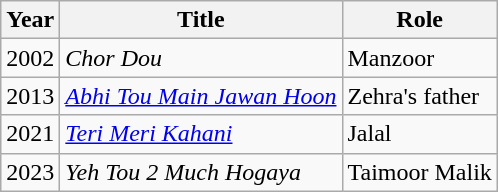<table class="wikitable sortable plainrowheaders">
<tr style="text-align:center;">
<th scope="col">Year</th>
<th scope="col">Title</th>
<th scope="col">Role</th>
</tr>
<tr>
<td>2002</td>
<td><em>Chor Dou</em></td>
<td>Manzoor</td>
</tr>
<tr>
<td>2013</td>
<td><em><a href='#'>Abhi Tou Main Jawan Hoon</a></em></td>
<td>Zehra's father</td>
</tr>
<tr>
<td>2021</td>
<td><em><a href='#'>Teri Meri Kahani</a></em></td>
<td>Jalal</td>
</tr>
<tr>
<td>2023</td>
<td><em>Yeh Tou 2 Much Hogaya</em></td>
<td>Taimoor Malik</td>
</tr>
</table>
